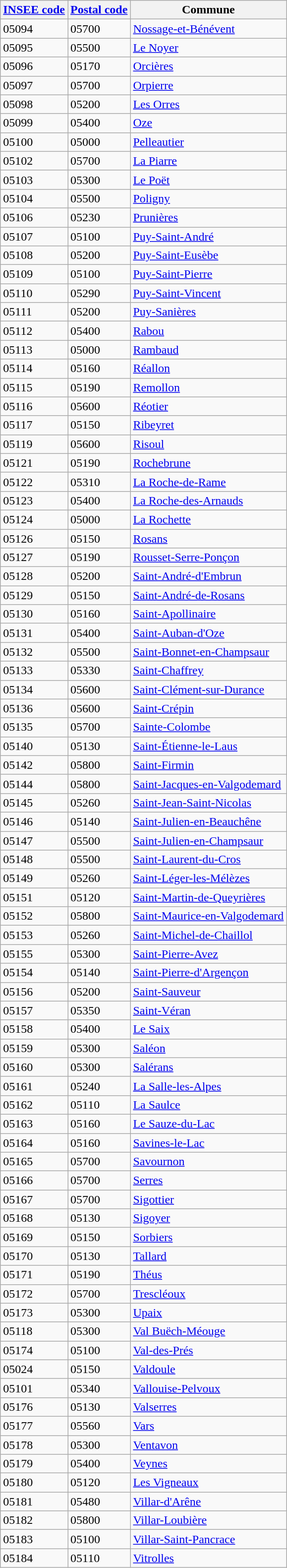<table class="wikitable sortable">
<tr>
<th><a href='#'>INSEE code</a></th>
<th><a href='#'>Postal code</a></th>
<th>Commune</th>
</tr>
<tr>
<td>05094</td>
<td>05700</td>
<td><a href='#'>Nossage-et-Bénévent</a></td>
</tr>
<tr>
<td>05095</td>
<td>05500</td>
<td><a href='#'>Le Noyer</a></td>
</tr>
<tr>
<td>05096</td>
<td>05170</td>
<td><a href='#'>Orcières</a></td>
</tr>
<tr>
<td>05097</td>
<td>05700</td>
<td><a href='#'>Orpierre</a></td>
</tr>
<tr>
<td>05098</td>
<td>05200</td>
<td><a href='#'>Les Orres</a></td>
</tr>
<tr>
<td>05099</td>
<td>05400</td>
<td><a href='#'>Oze</a></td>
</tr>
<tr>
<td>05100</td>
<td>05000</td>
<td><a href='#'>Pelleautier</a></td>
</tr>
<tr>
<td>05102</td>
<td>05700</td>
<td><a href='#'>La Piarre</a></td>
</tr>
<tr>
<td>05103</td>
<td>05300</td>
<td><a href='#'>Le Poët</a></td>
</tr>
<tr>
<td>05104</td>
<td>05500</td>
<td><a href='#'>Poligny</a></td>
</tr>
<tr>
<td>05106</td>
<td>05230</td>
<td><a href='#'>Prunières</a></td>
</tr>
<tr>
<td>05107</td>
<td>05100</td>
<td><a href='#'>Puy-Saint-André</a></td>
</tr>
<tr>
<td>05108</td>
<td>05200</td>
<td><a href='#'>Puy-Saint-Eusèbe</a></td>
</tr>
<tr>
<td>05109</td>
<td>05100</td>
<td><a href='#'>Puy-Saint-Pierre</a></td>
</tr>
<tr>
<td>05110</td>
<td>05290</td>
<td><a href='#'>Puy-Saint-Vincent</a></td>
</tr>
<tr>
<td>05111</td>
<td>05200</td>
<td><a href='#'>Puy-Sanières</a></td>
</tr>
<tr>
<td>05112</td>
<td>05400</td>
<td><a href='#'>Rabou</a></td>
</tr>
<tr>
<td>05113</td>
<td>05000</td>
<td><a href='#'>Rambaud</a></td>
</tr>
<tr>
<td>05114</td>
<td>05160</td>
<td><a href='#'>Réallon</a></td>
</tr>
<tr>
<td>05115</td>
<td>05190</td>
<td><a href='#'>Remollon</a></td>
</tr>
<tr>
<td>05116</td>
<td>05600</td>
<td><a href='#'>Réotier</a></td>
</tr>
<tr>
<td>05117</td>
<td>05150</td>
<td><a href='#'>Ribeyret</a></td>
</tr>
<tr>
<td>05119</td>
<td>05600</td>
<td><a href='#'>Risoul</a></td>
</tr>
<tr>
<td>05121</td>
<td>05190</td>
<td><a href='#'>Rochebrune</a></td>
</tr>
<tr>
<td>05122</td>
<td>05310</td>
<td><a href='#'>La Roche-de-Rame</a></td>
</tr>
<tr>
<td>05123</td>
<td>05400</td>
<td><a href='#'>La Roche-des-Arnauds</a></td>
</tr>
<tr>
<td>05124</td>
<td>05000</td>
<td><a href='#'>La Rochette</a></td>
</tr>
<tr>
<td>05126</td>
<td>05150</td>
<td><a href='#'>Rosans</a></td>
</tr>
<tr>
<td>05127</td>
<td>05190</td>
<td><a href='#'>Rousset-Serre-Ponçon</a></td>
</tr>
<tr>
<td>05128</td>
<td>05200</td>
<td><a href='#'>Saint-André-d'Embrun</a></td>
</tr>
<tr>
<td>05129</td>
<td>05150</td>
<td><a href='#'>Saint-André-de-Rosans</a></td>
</tr>
<tr>
<td>05130</td>
<td>05160</td>
<td><a href='#'>Saint-Apollinaire</a></td>
</tr>
<tr>
<td>05131</td>
<td>05400</td>
<td><a href='#'>Saint-Auban-d'Oze</a></td>
</tr>
<tr>
<td>05132</td>
<td>05500</td>
<td><a href='#'>Saint-Bonnet-en-Champsaur</a></td>
</tr>
<tr>
<td>05133</td>
<td>05330</td>
<td><a href='#'>Saint-Chaffrey</a></td>
</tr>
<tr>
<td>05134</td>
<td>05600</td>
<td><a href='#'>Saint-Clément-sur-Durance</a></td>
</tr>
<tr>
<td>05136</td>
<td>05600</td>
<td><a href='#'>Saint-Crépin</a></td>
</tr>
<tr>
<td>05135</td>
<td>05700</td>
<td><a href='#'>Sainte-Colombe</a></td>
</tr>
<tr>
<td>05140</td>
<td>05130</td>
<td><a href='#'>Saint-Étienne-le-Laus</a></td>
</tr>
<tr>
<td>05142</td>
<td>05800</td>
<td><a href='#'>Saint-Firmin</a></td>
</tr>
<tr>
<td>05144</td>
<td>05800</td>
<td><a href='#'>Saint-Jacques-en-Valgodemard</a></td>
</tr>
<tr>
<td>05145</td>
<td>05260</td>
<td><a href='#'>Saint-Jean-Saint-Nicolas</a></td>
</tr>
<tr>
<td>05146</td>
<td>05140</td>
<td><a href='#'>Saint-Julien-en-Beauchêne</a></td>
</tr>
<tr>
<td>05147</td>
<td>05500</td>
<td><a href='#'>Saint-Julien-en-Champsaur</a></td>
</tr>
<tr>
<td>05148</td>
<td>05500</td>
<td><a href='#'>Saint-Laurent-du-Cros</a></td>
</tr>
<tr>
<td>05149</td>
<td>05260</td>
<td><a href='#'>Saint-Léger-les-Mélèzes</a></td>
</tr>
<tr>
<td>05151</td>
<td>05120</td>
<td><a href='#'>Saint-Martin-de-Queyrières</a></td>
</tr>
<tr>
<td>05152</td>
<td>05800</td>
<td><a href='#'>Saint-Maurice-en-Valgodemard</a></td>
</tr>
<tr>
<td>05153</td>
<td>05260</td>
<td><a href='#'>Saint-Michel-de-Chaillol</a></td>
</tr>
<tr>
<td>05155</td>
<td>05300</td>
<td><a href='#'>Saint-Pierre-Avez</a></td>
</tr>
<tr>
<td>05154</td>
<td>05140</td>
<td><a href='#'>Saint-Pierre-d'Argençon</a></td>
</tr>
<tr>
<td>05156</td>
<td>05200</td>
<td><a href='#'>Saint-Sauveur</a></td>
</tr>
<tr>
<td>05157</td>
<td>05350</td>
<td><a href='#'>Saint-Véran</a></td>
</tr>
<tr>
<td>05158</td>
<td>05400</td>
<td><a href='#'>Le Saix</a></td>
</tr>
<tr>
<td>05159</td>
<td>05300</td>
<td><a href='#'>Saléon</a></td>
</tr>
<tr>
<td>05160</td>
<td>05300</td>
<td><a href='#'>Salérans</a></td>
</tr>
<tr>
<td>05161</td>
<td>05240</td>
<td><a href='#'>La Salle-les-Alpes</a></td>
</tr>
<tr>
<td>05162</td>
<td>05110</td>
<td><a href='#'>La Saulce</a></td>
</tr>
<tr>
<td>05163</td>
<td>05160</td>
<td><a href='#'>Le Sauze-du-Lac</a></td>
</tr>
<tr>
<td>05164</td>
<td>05160</td>
<td><a href='#'>Savines-le-Lac</a></td>
</tr>
<tr>
<td>05165</td>
<td>05700</td>
<td><a href='#'>Savournon</a></td>
</tr>
<tr>
<td>05166</td>
<td>05700</td>
<td><a href='#'>Serres</a></td>
</tr>
<tr>
<td>05167</td>
<td>05700</td>
<td><a href='#'>Sigottier</a></td>
</tr>
<tr>
<td>05168</td>
<td>05130</td>
<td><a href='#'>Sigoyer</a></td>
</tr>
<tr>
<td>05169</td>
<td>05150</td>
<td><a href='#'>Sorbiers</a></td>
</tr>
<tr>
<td>05170</td>
<td>05130</td>
<td><a href='#'>Tallard</a></td>
</tr>
<tr>
<td>05171</td>
<td>05190</td>
<td><a href='#'>Théus</a></td>
</tr>
<tr>
<td>05172</td>
<td>05700</td>
<td><a href='#'>Trescléoux</a></td>
</tr>
<tr>
<td>05173</td>
<td>05300</td>
<td><a href='#'>Upaix</a></td>
</tr>
<tr>
<td>05118</td>
<td>05300</td>
<td><a href='#'>Val Buëch-Méouge</a></td>
</tr>
<tr>
<td>05174</td>
<td>05100</td>
<td><a href='#'>Val-des-Prés</a></td>
</tr>
<tr>
<td>05024</td>
<td>05150</td>
<td><a href='#'>Valdoule</a></td>
</tr>
<tr>
<td>05101</td>
<td>05340</td>
<td><a href='#'>Vallouise-Pelvoux</a></td>
</tr>
<tr>
<td>05176</td>
<td>05130</td>
<td><a href='#'>Valserres</a></td>
</tr>
<tr>
<td>05177</td>
<td>05560</td>
<td><a href='#'>Vars</a></td>
</tr>
<tr>
<td>05178</td>
<td>05300</td>
<td><a href='#'>Ventavon</a></td>
</tr>
<tr>
<td>05179</td>
<td>05400</td>
<td><a href='#'>Veynes</a></td>
</tr>
<tr>
<td>05180</td>
<td>05120</td>
<td><a href='#'>Les Vigneaux</a></td>
</tr>
<tr>
<td>05181</td>
<td>05480</td>
<td><a href='#'>Villar-d'Arêne</a></td>
</tr>
<tr>
<td>05182</td>
<td>05800</td>
<td><a href='#'>Villar-Loubière</a></td>
</tr>
<tr>
<td>05183</td>
<td>05100</td>
<td><a href='#'>Villar-Saint-Pancrace</a></td>
</tr>
<tr>
<td>05184</td>
<td>05110</td>
<td><a href='#'>Vitrolles</a></td>
</tr>
</table>
